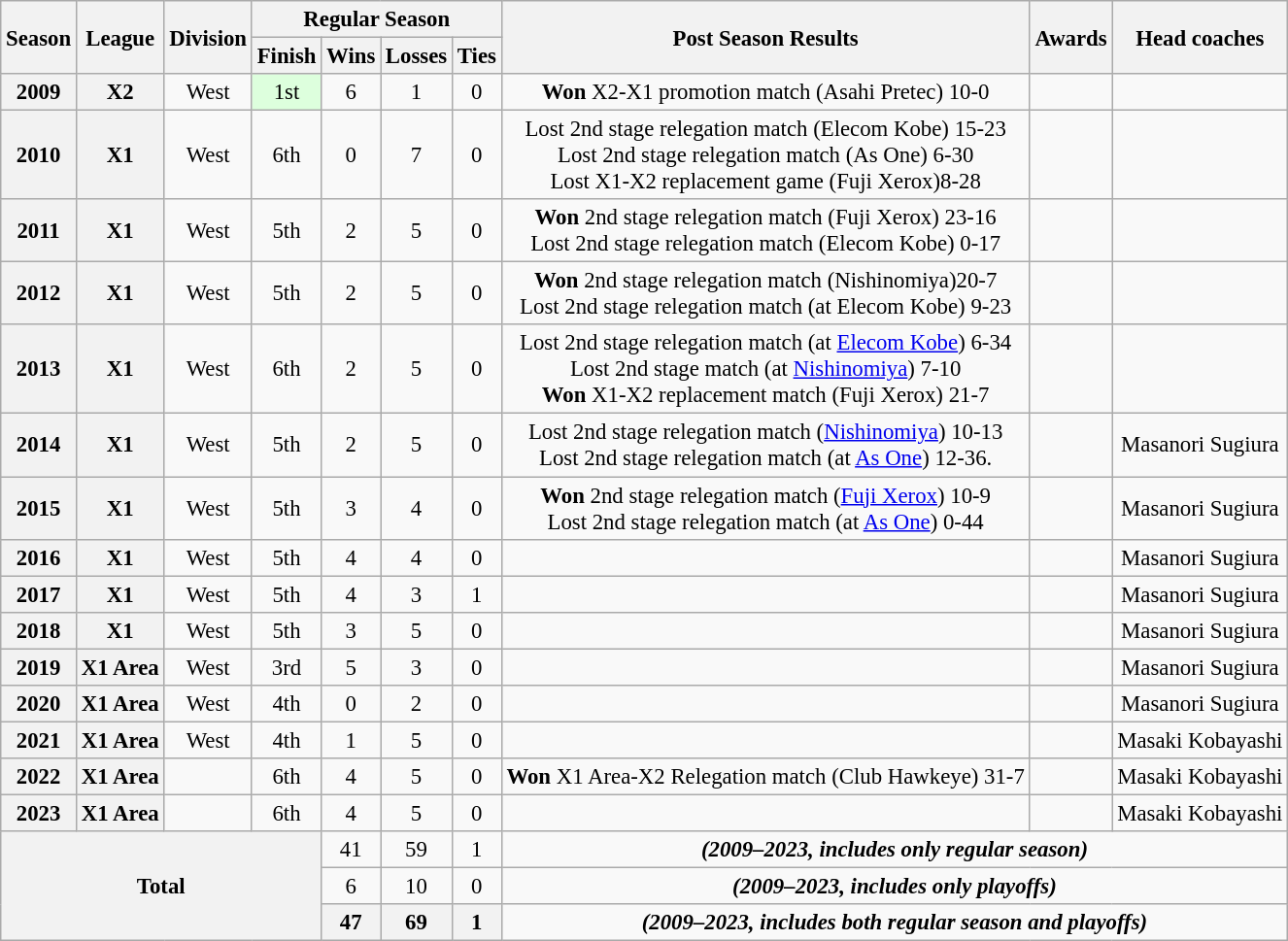<table class="wikitable" style="text-align:center; font-size:95%">
<tr>
<th rowspan="2">Season</th>
<th rowspan="2">League</th>
<th rowspan="2">Division</th>
<th colspan="4">Regular Season</th>
<th rowspan="2">Post Season Results</th>
<th rowspan="2">Awards</th>
<th rowspan="2">Head coaches</th>
</tr>
<tr>
<th>Finish</th>
<th>Wins</th>
<th>Losses</th>
<th>Ties</th>
</tr>
<tr>
<th align="center">2009</th>
<th align="center">X2</th>
<td align="center">West</td>
<td align="center" bgcolor="#DDFFDD">1st</td>
<td align="center">6</td>
<td align="center">1</td>
<td align="center">0</td>
<td><strong>Won</strong> X2-X1 promotion match (Asahi Pretec) 10-0</td>
<td></td>
<td></td>
</tr>
<tr>
<th align="center">2010</th>
<th align="center">X1</th>
<td align="center">West</td>
<td align="center" bgcolor="">6th</td>
<td align="center">0</td>
<td align="center">7</td>
<td align="center">0</td>
<td>Lost 2nd stage relegation match (Elecom Kobe) 15-23<br>Lost 2nd stage relegation match (As One) 6-30<br>Lost X1-X2 replacement game (Fuji Xerox)8-28</td>
<td></td>
<td></td>
</tr>
<tr>
<th align="center">2011</th>
<th align="center">X1</th>
<td align="center">West</td>
<td align="center" bgcolor="">5th</td>
<td align="center">2</td>
<td align="center">5</td>
<td align="center">0</td>
<td><strong>Won</strong> 2nd stage relegation match (Fuji Xerox) 23-16<br>Lost 2nd stage relegation match (Elecom Kobe) 0-17</td>
<td></td>
<td></td>
</tr>
<tr>
<th align="center">2012</th>
<th align="center">X1</th>
<td align="center">West</td>
<td align="center" bgcolor="">5th</td>
<td align="center">2</td>
<td align="center">5</td>
<td align="center">0</td>
<td><strong>Won</strong> 2nd stage relegation match (Nishinomiya)20-7<br>Lost 2nd stage relegation match (at Elecom Kobe) 9-23</td>
<td></td>
<td></td>
</tr>
<tr>
<th align="center">2013</th>
<th align="center">X1</th>
<td align="center">West</td>
<td align="center" bgcolor="">6th</td>
<td align="center">2</td>
<td align="center">5</td>
<td align="center">0</td>
<td>Lost 2nd stage relegation match (at <a href='#'>Elecom Kobe</a>) 6-34<br>Lost 2nd stage match (at <a href='#'>Nishinomiya</a>) 7-10<br><strong>Won</strong> X1-X2 replacement match (Fuji Xerox) 21-7</td>
<td></td>
<td></td>
</tr>
<tr>
<th align="center">2014</th>
<th align="center">X1</th>
<td align="center">West</td>
<td align="center" bgcolor="">5th</td>
<td align="center">2</td>
<td align="center">5</td>
<td align="center">0</td>
<td>Lost 2nd stage relegation match (<a href='#'>Nishinomiya</a>) 10-13<br>Lost 2nd stage relegation match (at <a href='#'>As One</a>) 12-36.</td>
<td></td>
<td>Masanori Sugiura</td>
</tr>
<tr>
<th align="center">2015</th>
<th align="center">X1</th>
<td align="center">West</td>
<td align="center" bgcolor="">5th</td>
<td align="center">3</td>
<td align="center">4</td>
<td align="center">0</td>
<td><strong>Won</strong> 2nd stage relegation match (<a href='#'>Fuji Xerox</a>) 10-9<br>Lost 2nd stage relegation match (at <a href='#'>As One</a>) 0-44</td>
<td></td>
<td>Masanori Sugiura</td>
</tr>
<tr>
<th align="center">2016</th>
<th align="center">X1</th>
<td align="center">West</td>
<td align="center" bgcolor="">5th</td>
<td align="center">4</td>
<td align="center">4</td>
<td align="center">0</td>
<td></td>
<td></td>
<td>Masanori Sugiura</td>
</tr>
<tr>
<th align="center">2017</th>
<th align="center">X1</th>
<td align="center">West</td>
<td align="center" bgcolor="">5th</td>
<td align="center">4</td>
<td align="center">3</td>
<td align="center">1</td>
<td></td>
<td></td>
<td>Masanori Sugiura</td>
</tr>
<tr>
<th align="center">2018</th>
<th align="center">X1</th>
<td align="center">West</td>
<td align="center" bgcolor="">5th</td>
<td align="center">3</td>
<td align="center">5</td>
<td align="center">0</td>
<td></td>
<td></td>
<td>Masanori Sugiura</td>
</tr>
<tr>
<th align="center">2019</th>
<th align="center">X1 Area</th>
<td align="center">West</td>
<td align="center" bgcolor="">3rd</td>
<td align="center">5</td>
<td align="center">3</td>
<td align="center">0</td>
<td></td>
<td></td>
<td>Masanori Sugiura</td>
</tr>
<tr>
<th align="center">2020</th>
<th align="center">X1 Area</th>
<td align="center">West</td>
<td align="center" bgcolor="">4th</td>
<td align="center">0</td>
<td align="center">2</td>
<td align="center">0</td>
<td></td>
<td></td>
<td>Masanori Sugiura</td>
</tr>
<tr>
<th align="center">2021</th>
<th align="center">X1 Area</th>
<td align="center">West</td>
<td align="center" bgcolor="">4th</td>
<td align="center">1</td>
<td align="center">5</td>
<td align="center">0</td>
<td></td>
<td></td>
<td>Masaki Kobayashi</td>
</tr>
<tr>
<th align="center">2022</th>
<th align="center">X1 Area</th>
<td align="center"></td>
<td align="center" bgcolor="">6th</td>
<td align="center">4</td>
<td align="center">5</td>
<td align="center">0</td>
<td><strong>Won</strong> X1 Area-X2 Relegation match (Club Hawkeye) 31-7</td>
<td></td>
<td>Masaki Kobayashi</td>
</tr>
<tr>
<th align="center">2023</th>
<th align="center">X1 Area</th>
<td align="center"></td>
<td align="center" bgcolor="">6th</td>
<td align="center">4</td>
<td align="center">5</td>
<td align="center">0</td>
<td></td>
<td></td>
<td>Masaki Kobayashi</td>
</tr>
<tr>
<th align="center" rowSpan="4" colSpan="4">Total</th>
<td align="center">41</td>
<td align="center">59</td>
<td align="center">1</td>
<td colSpan="4"><strong><em>(2009–2023, includes only regular season)</em></strong></td>
</tr>
<tr>
<td align="center">6</td>
<td align="center">10</td>
<td align="center">0</td>
<td colSpan="4"><strong><em>(2009–2023, includes only playoffs)</em></strong></td>
</tr>
<tr>
<th align="center">47</th>
<th align="center">69</th>
<th align="center">1</th>
<td colSpan="4"><strong><em>(2009–2023, includes both regular season and playoffs)</em></strong></td>
</tr>
</table>
